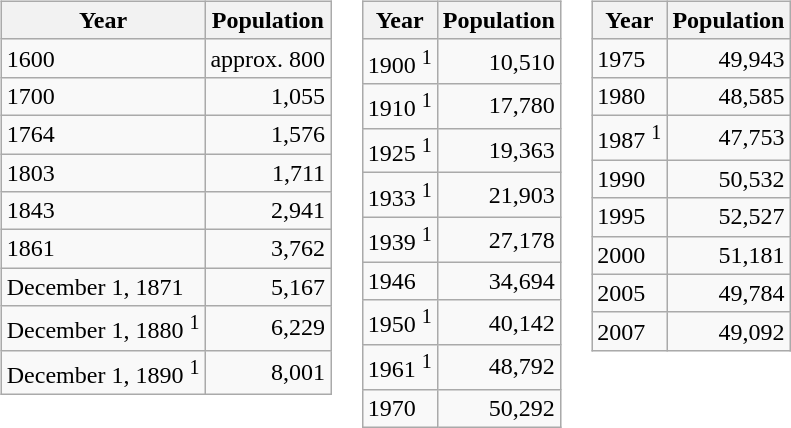<table border="0">
<tr>
<td valign="top"><br><table class="wikitable">
<tr>
<th>Year</th>
<th>Population</th>
</tr>
<tr>
<td>1600</td>
<td align="right">approx. 800</td>
</tr>
<tr>
<td>1700</td>
<td align="right">1,055</td>
</tr>
<tr>
<td>1764</td>
<td align="right">1,576</td>
</tr>
<tr>
<td>1803</td>
<td align="right">1,711</td>
</tr>
<tr>
<td>1843</td>
<td align="right">2,941</td>
</tr>
<tr>
<td>1861</td>
<td align="right">3,762</td>
</tr>
<tr>
<td>December 1, 1871</td>
<td align="right">5,167</td>
</tr>
<tr>
<td>December 1, 1880 <sup>1</sup></td>
<td align="right">6,229</td>
</tr>
<tr>
<td>December 1, 1890 <sup>1</sup></td>
<td align="right">8,001</td>
</tr>
</table>
</td>
<td valign="top"><br><table class="wikitable">
<tr>
<th>Year</th>
<th>Population</th>
</tr>
<tr>
<td>1900 <sup>1</sup></td>
<td align="right">10,510</td>
</tr>
<tr>
<td>1910 <sup>1</sup></td>
<td align="right">17,780</td>
</tr>
<tr>
<td>1925 <sup>1</sup></td>
<td align="right">19,363</td>
</tr>
<tr>
<td>1933 <sup>1</sup></td>
<td align="right">21,903</td>
</tr>
<tr>
<td>1939 <sup>1</sup></td>
<td align="right">27,178</td>
</tr>
<tr>
<td>1946</td>
<td align="right">34,694</td>
</tr>
<tr>
<td>1950 <sup>1</sup></td>
<td align="right">40,142</td>
</tr>
<tr>
<td>1961 <sup>1</sup></td>
<td align="right">48,792</td>
</tr>
<tr>
<td>1970</td>
<td align="right">50,292</td>
</tr>
</table>
</td>
<td valign="top"><br><table class="wikitable">
<tr>
<th>Year</th>
<th>Population</th>
</tr>
<tr>
<td>1975</td>
<td align="right">49,943</td>
</tr>
<tr>
<td>1980</td>
<td align="right">48,585</td>
</tr>
<tr>
<td>1987 <sup>1</sup></td>
<td align="right">47,753</td>
</tr>
<tr>
<td>1990</td>
<td align="right">50,532</td>
</tr>
<tr>
<td>1995</td>
<td align="right">52,527</td>
</tr>
<tr>
<td>2000</td>
<td align="right">51,181</td>
</tr>
<tr>
<td>2005</td>
<td align="right">49,784</td>
</tr>
<tr>
<td>2007</td>
<td align="right">49,092</td>
</tr>
</table>
</td>
</tr>
</table>
